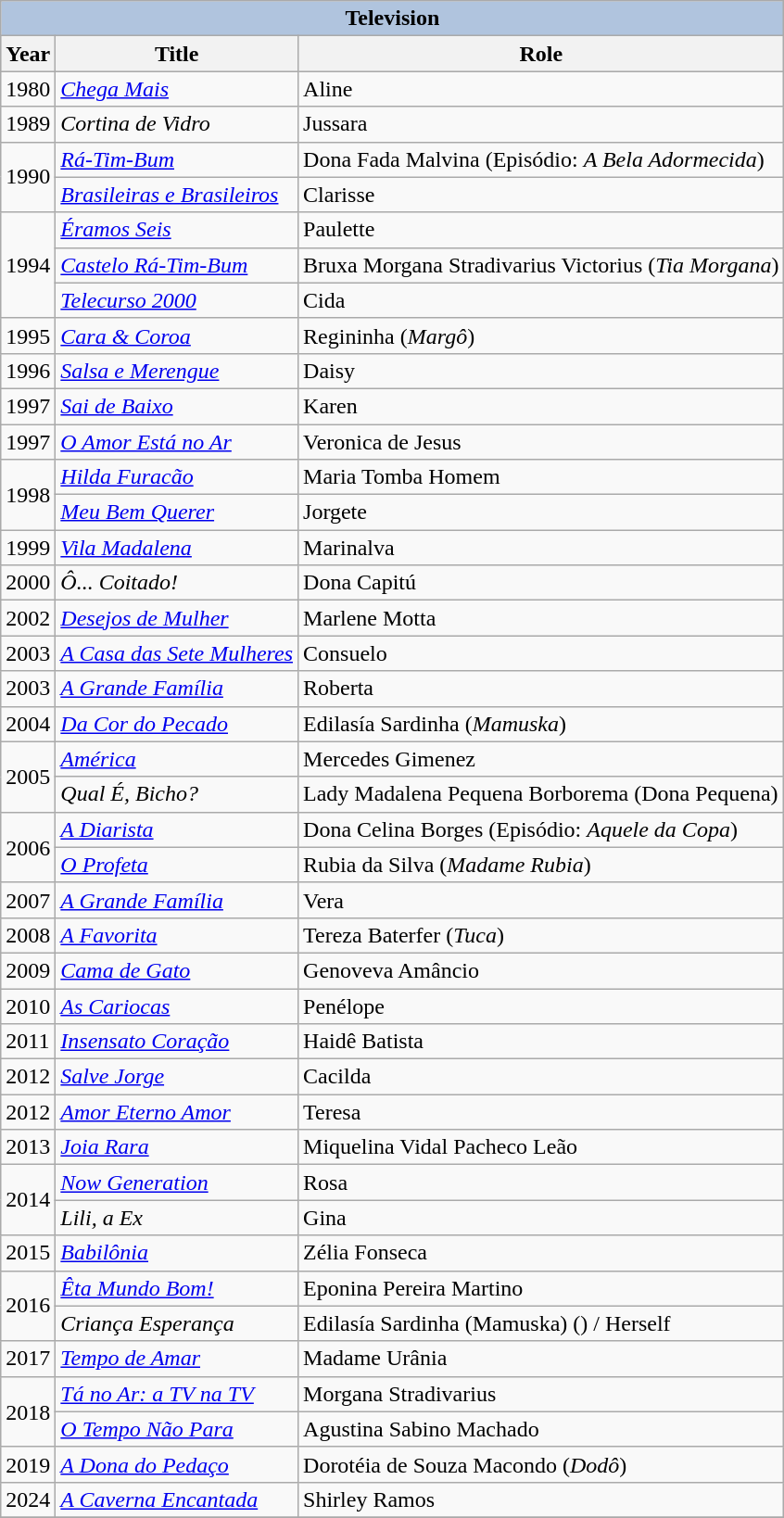<table border="1" class="wikitable">
<tr>
<th colspan="3" style="background: LightSteelBlue;">Television</th>
</tr>
<tr align="center" bgcolor="#CCCCCC">
<th>Year</th>
<th>Title</th>
<th>Role</th>
</tr>
<tr>
<td>1980</td>
<td><em><a href='#'>Chega Mais</a></em></td>
<td>Aline</td>
</tr>
<tr>
<td>1989</td>
<td><em>Cortina de Vidro</em></td>
<td>Jussara</td>
</tr>
<tr>
<td rowspan="2">1990</td>
<td><em><a href='#'>Rá-Tim-Bum</a></em></td>
<td>Dona Fada Malvina (Episódio: <em>A Bela Adormecida</em>)</td>
</tr>
<tr>
<td><em><a href='#'>Brasileiras e Brasileiros</a></em></td>
<td>Clarisse</td>
</tr>
<tr>
<td rowspan="3">1994</td>
<td><em><a href='#'>Éramos Seis</a></em></td>
<td>Paulette</td>
</tr>
<tr>
<td><em><a href='#'>Castelo Rá-Tim-Bum</a></em></td>
<td>Bruxa Morgana Stradivarius Victorius (<em>Tia Morgana</em>)</td>
</tr>
<tr>
<td><em><a href='#'>Telecurso 2000</a></em></td>
<td>Cida</td>
</tr>
<tr>
<td>1995</td>
<td><em><a href='#'>Cara & Coroa</a></em></td>
<td>Regininha (<em>Margô</em>)</td>
</tr>
<tr>
<td>1996</td>
<td><em><a href='#'>Salsa e Merengue</a></em></td>
<td>Daisy</td>
</tr>
<tr>
<td>1997</td>
<td><em><a href='#'>Sai de Baixo</a></em></td>
<td>Karen</td>
</tr>
<tr>
<td>1997</td>
<td><em><a href='#'>O Amor Está no Ar</a></em></td>
<td>Veronica de Jesus</td>
</tr>
<tr>
<td rowspan="2">1998</td>
<td><em><a href='#'>Hilda Furacão</a></em></td>
<td>Maria Tomba Homem</td>
</tr>
<tr>
<td><em><a href='#'>Meu Bem Querer</a></em></td>
<td>Jorgete</td>
</tr>
<tr>
<td>1999</td>
<td><em><a href='#'>Vila Madalena</a></em></td>
<td>Marinalva</td>
</tr>
<tr>
<td>2000</td>
<td><em>Ô... Coitado!</em></td>
<td>Dona Capitú</td>
</tr>
<tr>
<td>2002</td>
<td><em><a href='#'>Desejos de Mulher</a></em></td>
<td>Marlene Motta</td>
</tr>
<tr>
<td>2003</td>
<td><em><a href='#'>A Casa das Sete Mulheres</a></em></td>
<td>Consuelo</td>
</tr>
<tr>
<td>2003</td>
<td><em><a href='#'>A Grande Família</a></em></td>
<td>Roberta</td>
</tr>
<tr>
<td>2004</td>
<td><em><a href='#'>Da Cor do Pecado</a></em></td>
<td>Edilasía Sardinha (<em>Mamuska</em>)</td>
</tr>
<tr>
<td rowspan="2">2005</td>
<td><a href='#'><em>América</em></a></td>
<td>Mercedes Gimenez</td>
</tr>
<tr>
<td><em>Qual É, Bicho?</em></td>
<td>Lady Madalena Pequena Borborema  (Dona Pequena)</td>
</tr>
<tr>
<td rowspan="2">2006</td>
<td><em><a href='#'>A Diarista</a></em></td>
<td>Dona Celina Borges (Episódio: <em>Aquele da Copa</em>)</td>
</tr>
<tr>
<td><em><a href='#'>O Profeta</a></em></td>
<td>Rubia da Silva (<em>Madame Rubia</em>)</td>
</tr>
<tr>
<td>2007</td>
<td><em><a href='#'>A Grande Família</a></em></td>
<td>Vera</td>
</tr>
<tr>
<td>2008</td>
<td><em><a href='#'>A Favorita</a></em></td>
<td>Tereza Baterfer (<em>Tuca</em>)</td>
</tr>
<tr>
<td>2009</td>
<td><em><a href='#'>Cama de Gato</a></em></td>
<td>Genoveva Amâncio</td>
</tr>
<tr>
<td>2010</td>
<td><em><a href='#'>As Cariocas</a></em></td>
<td>Penélope</td>
</tr>
<tr>
<td>2011</td>
<td><em><a href='#'>Insensato Coração</a></em></td>
<td>Haidê Batista</td>
</tr>
<tr>
<td>2012</td>
<td><em><a href='#'>Salve Jorge</a></em></td>
<td>Cacilda</td>
</tr>
<tr>
<td>2012</td>
<td><em><a href='#'>Amor Eterno Amor</a></em></td>
<td>Teresa</td>
</tr>
<tr>
<td>2013</td>
<td><em><a href='#'>Joia Rara</a></em></td>
<td>Miquelina Vidal Pacheco Leão</td>
</tr>
<tr>
<td rowspan="2">2014</td>
<td><em><a href='#'>Now Generation</a></em></td>
<td>Rosa</td>
</tr>
<tr>
<td><em>Lili, a Ex</em></td>
<td>Gina</td>
</tr>
<tr>
<td>2015</td>
<td><em><a href='#'>Babilônia</a></em></td>
<td>Zélia Fonseca</td>
</tr>
<tr>
<td rowspan="2">2016</td>
<td><em><a href='#'>Êta Mundo Bom!</a></em></td>
<td>Eponina Pereira Martino</td>
</tr>
<tr>
<td><em>Criança Esperança</em></td>
<td>Edilasía Sardinha (Mamuska) () / Herself</td>
</tr>
<tr>
<td>2017</td>
<td><em><a href='#'>Tempo de Amar</a></em></td>
<td>Madame Urânia</td>
</tr>
<tr>
<td rowspan="2">2018</td>
<td><em><a href='#'>Tá no Ar: a TV na TV</a></em></td>
<td>Morgana Stradivarius</td>
</tr>
<tr>
<td><em><a href='#'>O Tempo Não Para</a></em></td>
<td>Agustina Sabino Machado</td>
</tr>
<tr>
<td>2019</td>
<td><em><a href='#'>A Dona do Pedaço</a></em></td>
<td>Dorotéia de Souza Macondo (<em>Dodô</em>)</td>
</tr>
<tr>
<td>2024</td>
<td><em><a href='#'>A Caverna Encantada</a></em></td>
<td>Shirley Ramos</td>
</tr>
<tr>
</tr>
</table>
